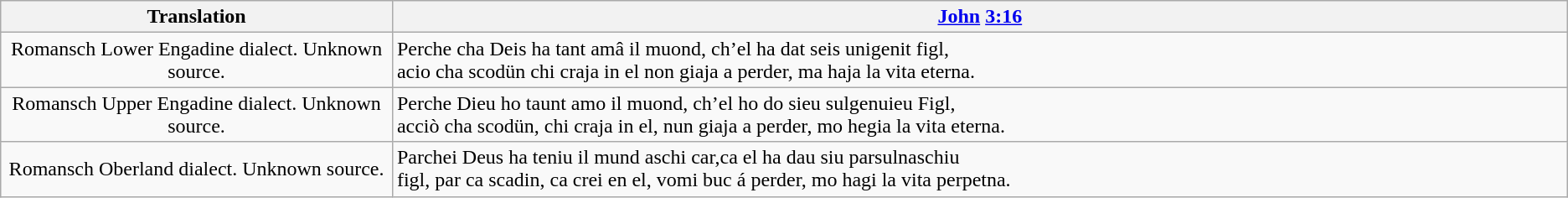<table class="wikitable">
<tr>
<th style="text-align:center; width:25%;">Translation</th>
<th><a href='#'>John</a> <a href='#'>3:16</a></th>
</tr>
<tr>
<td style="text-align:center;">Romansch Lower Engadine dialect. Unknown source.</td>
<td>Perche cha Deis ha tant amâ il muond, ch’el ha dat seis unigenit figl,<br>acio cha scodün chi craja in el non giaja a perder, ma haja la vita eterna.</td>
</tr>
<tr>
<td style="text-align:center;">Romansch Upper Engadine dialect. Unknown source.</td>
<td>Perche Dieu ho taunt amo il muond, ch’el ho do sieu sulgenuieu Figl,<br>acciò cha scodün, chi craja in el, nun giaja a perder, mo hegia la vita eterna.</td>
</tr>
<tr>
<td style="text-align:center;">Romansch Oberland dialect. Unknown source.</td>
<td>Parchei Deus ha teniu il mund aschi car,ca el ha dau siu parsulnaschiu<br>figl, par ca scadin, ca crei en el, vomi buc á perder, mo hagi la vita perpetna.</td>
</tr>
</table>
